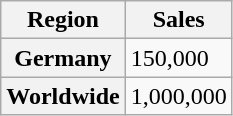<table class="wikitable sortable plainrowheaders">
<tr>
<th scope="col">Region</th>
<th scope="col">Sales</th>
</tr>
<tr>
<th scope="row">Germany</th>
<td>150,000</td>
</tr>
<tr>
<th scope="row">Worldwide</th>
<td>1,000,000</td>
</tr>
</table>
